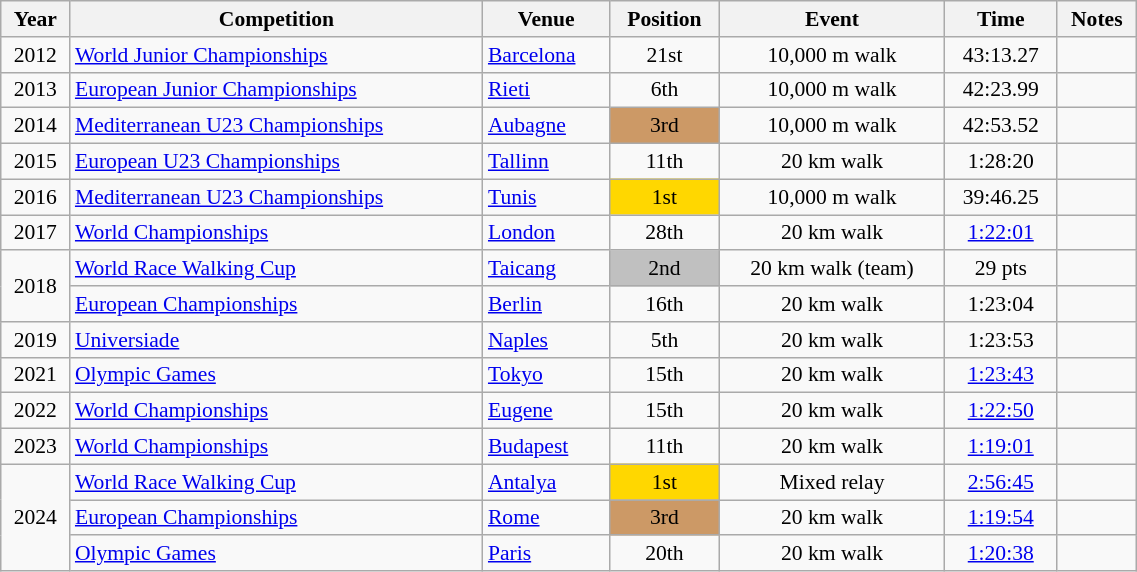<table class="wikitable" width=60% style="font-size:90%; text-align:center;">
<tr>
<th>Year</th>
<th>Competition</th>
<th>Venue</th>
<th>Position</th>
<th>Event</th>
<th>Time</th>
<th>Notes</th>
</tr>
<tr>
<td>2012</td>
<td align=left><a href='#'>World Junior Championships</a></td>
<td align=left> <a href='#'>Barcelona</a></td>
<td>21st</td>
<td>10,000 m walk</td>
<td>43:13.27</td>
<td></td>
</tr>
<tr>
<td>2013</td>
<td align=left><a href='#'>European Junior Championships</a></td>
<td align=left> <a href='#'>Rieti</a></td>
<td>6th</td>
<td>10,000 m walk</td>
<td>42:23.99</td>
<td></td>
</tr>
<tr>
<td>2014</td>
<td align=left><a href='#'>Mediterranean U23 Championships</a></td>
<td align=left> <a href='#'>Aubagne</a></td>
<td bgcolor=cc9966>3rd</td>
<td>10,000 m walk</td>
<td>42:53.52</td>
<td></td>
</tr>
<tr>
<td>2015</td>
<td align=left><a href='#'>European U23 Championships</a></td>
<td align=left> <a href='#'>Tallinn</a></td>
<td>11th</td>
<td>20 km walk</td>
<td>1:28:20</td>
<td></td>
</tr>
<tr>
<td>2016</td>
<td align=left><a href='#'>Mediterranean U23 Championships</a></td>
<td align=left> <a href='#'>Tunis</a></td>
<td bgcolor=gold>1st</td>
<td>10,000 m walk</td>
<td>39:46.25</td>
<td></td>
</tr>
<tr>
<td>2017</td>
<td align=left><a href='#'>World Championships</a></td>
<td align=left> <a href='#'>London</a></td>
<td>28th</td>
<td>20 km walk</td>
<td><a href='#'>1:22:01</a></td>
<td></td>
</tr>
<tr>
<td rowspan=2>2018</td>
<td align=left><a href='#'>World Race Walking Cup</a></td>
<td align=left> <a href='#'>Taicang</a></td>
<td bgcolor=silver>2nd</td>
<td>20 km walk (team)</td>
<td>29 pts</td>
<td></td>
</tr>
<tr>
<td align=left><a href='#'>European Championships</a></td>
<td align=left> <a href='#'>Berlin</a></td>
<td>16th</td>
<td>20 km walk</td>
<td>1:23:04</td>
<td></td>
</tr>
<tr>
<td>2019</td>
<td align=left><a href='#'>Universiade</a></td>
<td align=left> <a href='#'>Naples</a></td>
<td>5th</td>
<td>20 km walk</td>
<td>1:23:53</td>
</tr>
<tr>
<td>2021</td>
<td align=left><a href='#'>Olympic Games</a></td>
<td align=left> <a href='#'>Tokyo</a></td>
<td>15th</td>
<td>20 km walk</td>
<td><a href='#'>1:23:43</a></td>
<td></td>
</tr>
<tr>
<td>2022</td>
<td align=left><a href='#'>World Championships</a></td>
<td align=left> <a href='#'>Eugene</a></td>
<td>15th</td>
<td>20 km walk</td>
<td><a href='#'>1:22:50</a></td>
<td></td>
</tr>
<tr>
<td>2023</td>
<td align=left><a href='#'>World Championships</a></td>
<td align=left> <a href='#'>Budapest</a></td>
<td>11th</td>
<td>20 km walk</td>
<td><a href='#'>1:19:01</a></td>
<td></td>
</tr>
<tr>
<td rowspan=3>2024</td>
<td align=left><a href='#'>World Race Walking Cup</a></td>
<td align=left> <a href='#'>Antalya</a></td>
<td bgcolor=gold>1st</td>
<td>Mixed relay</td>
<td><a href='#'>2:56:45</a></td>
<td> </td>
</tr>
<tr>
<td align=left><a href='#'>European Championships</a></td>
<td align=left> <a href='#'>Rome</a></td>
<td bgcolor=cc9966>3rd</td>
<td>20 km walk</td>
<td><a href='#'>1:19:54</a></td>
<td></td>
</tr>
<tr>
<td align=left><a href='#'>Olympic Games</a></td>
<td align=left> <a href='#'>Paris</a></td>
<td>20th</td>
<td>20 km walk</td>
<td><a href='#'>1:20:38</a></td>
<td></td>
</tr>
</table>
